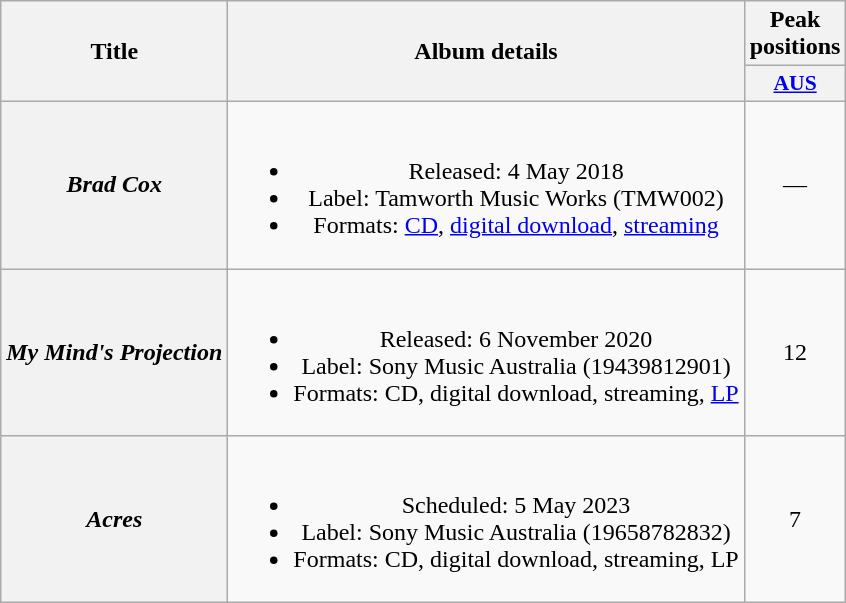<table class="wikitable plainrowheaders" style="text-align:center;">
<tr>
<th scope="col" rowspan="2">Title</th>
<th scope="col" rowspan="2">Album details</th>
<th scope="col" colspan="1">Peak positions</th>
</tr>
<tr>
<th scope="col" style="width:3em;font-size:90%;"><a href='#'>AUS</a><br></th>
</tr>
<tr>
<th scope="row"><em>Brad Cox</em></th>
<td><br><ul><li>Released: 4 May 2018</li><li>Label: Tamworth Music Works (TMW002)</li><li>Formats: <a href='#'>CD</a>, <a href='#'>digital download</a>, <a href='#'>streaming</a></li></ul></td>
<td>—</td>
</tr>
<tr>
<th scope="row"><em>My Mind's Projection</em></th>
<td><br><ul><li>Released: 6 November 2020</li><li>Label: Sony Music Australia (19439812901)</li><li>Formats: CD, digital download, streaming, <a href='#'>LP</a></li></ul></td>
<td>12</td>
</tr>
<tr>
<th scope="row"><em>Acres</em></th>
<td><br><ul><li>Scheduled: 5 May 2023</li><li>Label: Sony Music Australia (19658782832)</li><li>Formats: CD, digital download, streaming, LP</li></ul></td>
<td>7<br></td>
</tr>
</table>
